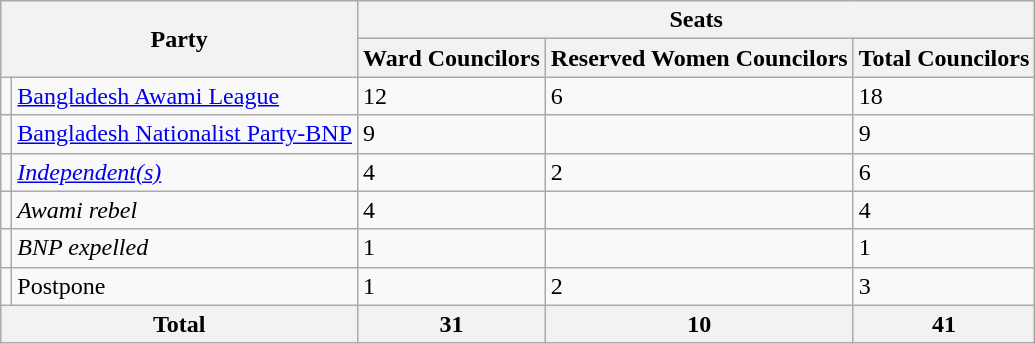<table class="wikitable">
<tr>
<th colspan="2" rowspan="2">Party</th>
<th colspan="3">Seats</th>
</tr>
<tr>
<th>Ward Councilors</th>
<th>Reserved Women Councilors</th>
<th>Total Councilors</th>
</tr>
<tr>
<td></td>
<td><a href='#'>Bangladesh Awami League</a></td>
<td>12</td>
<td>6</td>
<td>18</td>
</tr>
<tr>
<td></td>
<td><a href='#'>Bangladesh Nationalist Party-BNP</a></td>
<td>9</td>
<td></td>
<td>9</td>
</tr>
<tr>
<td></td>
<td><a href='#'><em>Independent(s)</em></a></td>
<td>4</td>
<td>2</td>
<td>6</td>
</tr>
<tr>
<td></td>
<td><em>Awami rebel</em></td>
<td>4</td>
<td></td>
<td>4</td>
</tr>
<tr>
<td></td>
<td><em>BNP expelled</em></td>
<td>1</td>
<td></td>
<td>1</td>
</tr>
<tr>
<td></td>
<td>Postpone</td>
<td>1</td>
<td>2</td>
<td>3</td>
</tr>
<tr>
<th colspan="2">Total</th>
<th>31</th>
<th>10</th>
<th>41</th>
</tr>
</table>
